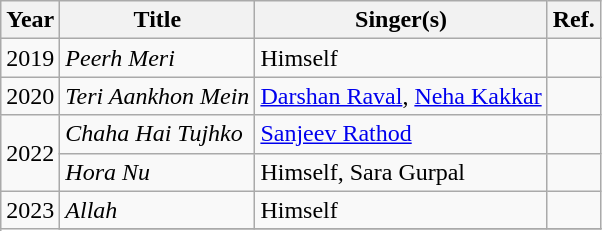<table class="wikitable">
<tr>
<th>Year</th>
<th>Title</th>
<th>Singer(s)</th>
<th>Ref.</th>
</tr>
<tr>
<td>2019</td>
<td><em>Peerh Meri</em></td>
<td>Himself</td>
<td></td>
</tr>
<tr>
<td>2020</td>
<td><em>Teri Aankhon Mein</em></td>
<td><a href='#'>Darshan Raval</a>, <a href='#'>Neha Kakkar</a></td>
<td></td>
</tr>
<tr>
<td rowspan="2">2022</td>
<td><em>Chaha Hai Tujhko</em></td>
<td><a href='#'>Sanjeev Rathod</a></td>
<td></td>
</tr>
<tr>
<td><em>Hora Nu</em></td>
<td>Himself, Sara Gurpal</td>
<td></td>
</tr>
<tr>
<td rowspan="3">2023</td>
<td><em>Allah</em></td>
<td>Himself</td>
<td></td>
</tr>
<tr>
</tr>
</table>
